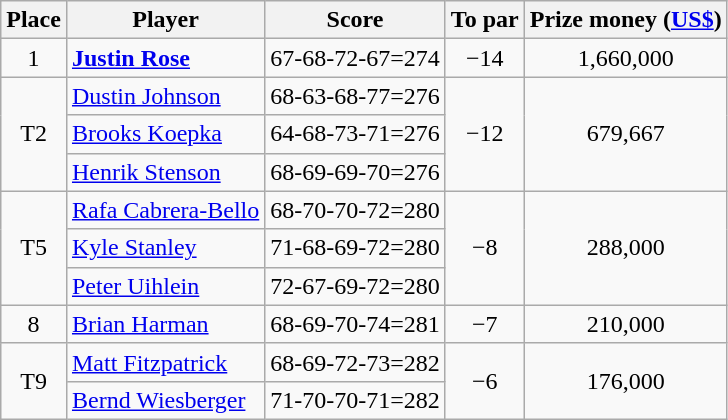<table class="wikitable">
<tr>
<th>Place</th>
<th>Player</th>
<th>Score</th>
<th>To par</th>
<th>Prize money (<a href='#'>US$</a>)</th>
</tr>
<tr>
<td align=center>1</td>
<td> <strong><a href='#'>Justin Rose</a></strong></td>
<td>67-68-72-67=274</td>
<td align=center>−14</td>
<td align=center>1,660,000</td>
</tr>
<tr>
<td rowspan=3 align=center>T2</td>
<td> <a href='#'>Dustin Johnson</a></td>
<td>68-63-68-77=276</td>
<td rowspan=3 align=center>−12</td>
<td rowspan=3 align=center>679,667</td>
</tr>
<tr>
<td> <a href='#'>Brooks Koepka</a></td>
<td>64-68-73-71=276</td>
</tr>
<tr>
<td> <a href='#'>Henrik Stenson</a></td>
<td>68-69-69-70=276</td>
</tr>
<tr>
<td rowspan=3 align=center>T5</td>
<td> <a href='#'>Rafa Cabrera-Bello</a></td>
<td>68-70-70-72=280</td>
<td rowspan=3 align=center>−8</td>
<td rowspan=3 align=center>288,000</td>
</tr>
<tr>
<td> <a href='#'>Kyle Stanley</a></td>
<td>71-68-69-72=280</td>
</tr>
<tr>
<td> <a href='#'>Peter Uihlein</a></td>
<td>72-67-69-72=280</td>
</tr>
<tr>
<td align=center>8</td>
<td> <a href='#'>Brian Harman</a></td>
<td>68-69-70-74=281</td>
<td align=center>−7</td>
<td align=center>210,000</td>
</tr>
<tr>
<td rowspan=2 align=center>T9</td>
<td> <a href='#'>Matt Fitzpatrick</a></td>
<td>68-69-72-73=282</td>
<td rowspan=2 align=center>−6</td>
<td rowspan=2 align=center>176,000</td>
</tr>
<tr>
<td> <a href='#'>Bernd Wiesberger</a></td>
<td>71-70-70-71=282</td>
</tr>
</table>
